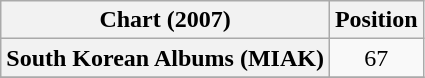<table class="wikitable plainrowheaders">
<tr>
<th>Chart (2007)</th>
<th>Position</th>
</tr>
<tr>
<th scope="row">South Korean Albums (MIAK)</th>
<td style="text-align:center;">67</td>
</tr>
<tr>
</tr>
</table>
